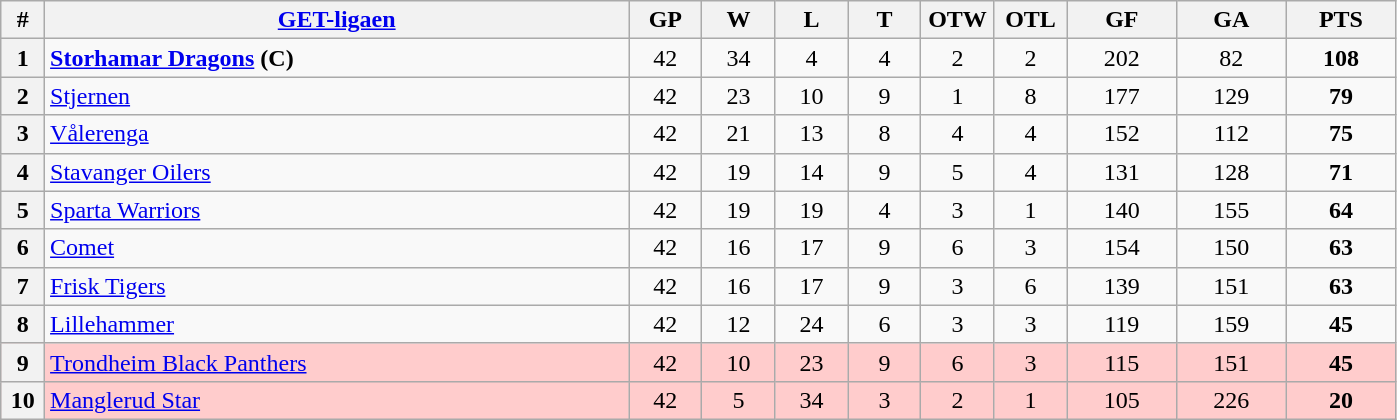<table class="wikitable sortable" style="text-align:center">
<tr>
<th width="3%">#<br></th>
<th width="40%"><a href='#'>GET-ligaen</a><br></th>
<th width="5%">GP<br></th>
<th width="5%">W<br></th>
<th width="5%">L<br></th>
<th width="5%">T<br></th>
<th width="5%">OTW<br></th>
<th width="5%">OTL<br></th>
<th width="7.5%">GF<br></th>
<th width="7.5%">GA<br></th>
<th width="7.5%">PTS<br></th>
</tr>
<tr>
<th>1</th>
<td align=left><strong><a href='#'>Storhamar Dragons</a> (C)</strong></td>
<td>42</td>
<td>34</td>
<td>4</td>
<td>4</td>
<td>2</td>
<td>2</td>
<td>202</td>
<td>82</td>
<td><strong>108</strong></td>
</tr>
<tr>
<th>2</th>
<td align=left><a href='#'>Stjernen</a></td>
<td>42</td>
<td>23</td>
<td>10</td>
<td>9</td>
<td>1</td>
<td>8</td>
<td>177</td>
<td>129</td>
<td><strong>79</strong></td>
</tr>
<tr>
<th>3</th>
<td align=left><a href='#'>Vålerenga</a></td>
<td>42</td>
<td>21</td>
<td>13</td>
<td>8</td>
<td>4</td>
<td>4</td>
<td>152</td>
<td>112</td>
<td><strong>75</strong></td>
</tr>
<tr>
<th>4</th>
<td align=left><a href='#'>Stavanger Oilers</a></td>
<td>42</td>
<td>19</td>
<td>14</td>
<td>9</td>
<td>5</td>
<td>4</td>
<td>131</td>
<td>128</td>
<td><strong>71</strong></td>
</tr>
<tr>
<th>5</th>
<td align=left><a href='#'>Sparta Warriors</a></td>
<td>42</td>
<td>19</td>
<td>19</td>
<td>4</td>
<td>3</td>
<td>1</td>
<td>140</td>
<td>155</td>
<td><strong>64</strong></td>
</tr>
<tr>
<th>6</th>
<td align=left><a href='#'>Comet</a></td>
<td>42</td>
<td>16</td>
<td>17</td>
<td>9</td>
<td>6</td>
<td>3</td>
<td>154</td>
<td>150</td>
<td><strong>63</strong></td>
</tr>
<tr>
<th>7</th>
<td align=left><a href='#'>Frisk Tigers</a></td>
<td>42</td>
<td>16</td>
<td>17</td>
<td>9</td>
<td>3</td>
<td>6</td>
<td>139</td>
<td>151</td>
<td><strong>63</strong></td>
</tr>
<tr>
<th>8</th>
<td align=left><a href='#'>Lillehammer</a></td>
<td>42</td>
<td>12</td>
<td>24</td>
<td>6</td>
<td>3</td>
<td>3</td>
<td>119</td>
<td>159</td>
<td><strong>45</strong></td>
</tr>
<tr bgcolor=#ffcccc>
<th>9</th>
<td align=left><a href='#'>Trondheim Black Panthers</a></td>
<td>42</td>
<td>10</td>
<td>23</td>
<td>9</td>
<td>6</td>
<td>3</td>
<td>115</td>
<td>151</td>
<td><strong>45</strong></td>
</tr>
<tr bgcolor=#ffcccc>
<th>10</th>
<td align=left><a href='#'>Manglerud Star</a></td>
<td>42</td>
<td>5</td>
<td>34</td>
<td>3</td>
<td>2</td>
<td>1</td>
<td>105</td>
<td>226</td>
<td><strong>20</strong></td>
</tr>
</table>
